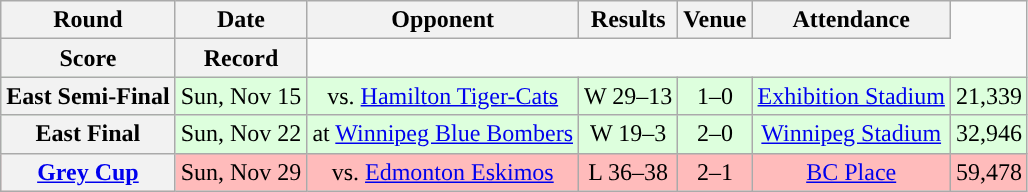<table class="wikitable" style="text-align:center">
<tr>
<th>Round</th>
<th>Date</th>
<th>Opponent</th>
<th>Results</th>
<th>Venue</th>
<th>Attendance</th>
</tr>
<tr>
<th>Score</th>
<th>Record</th>
</tr>
<tr style="background:#ddffdd">
<th>East Semi-Final</th>
<td>Sun, Nov 15</td>
<td>vs. <a href='#'>Hamilton Tiger-Cats</a></td>
<td>W 29–13</td>
<td>1–0</td>
<td><a href='#'>Exhibition Stadium</a></td>
<td>21,339</td>
</tr>
<tr style="background:#ddffdd">
<th>East Final</th>
<td>Sun, Nov 22</td>
<td>at <a href='#'>Winnipeg Blue Bombers</a></td>
<td>W 19–3</td>
<td>2–0</td>
<td><a href='#'>Winnipeg Stadium</a></td>
<td>32,946</td>
</tr>
<tr style="background:#ffbbbb">
<th><a href='#'>Grey Cup</a></th>
<td>Sun, Nov 29</td>
<td>vs. <a href='#'>Edmonton Eskimos</a></td>
<td>L 36–38</td>
<td>2–1</td>
<td><a href='#'>BC Place</a></td>
<td>59,478</td>
</tr>
</table>
